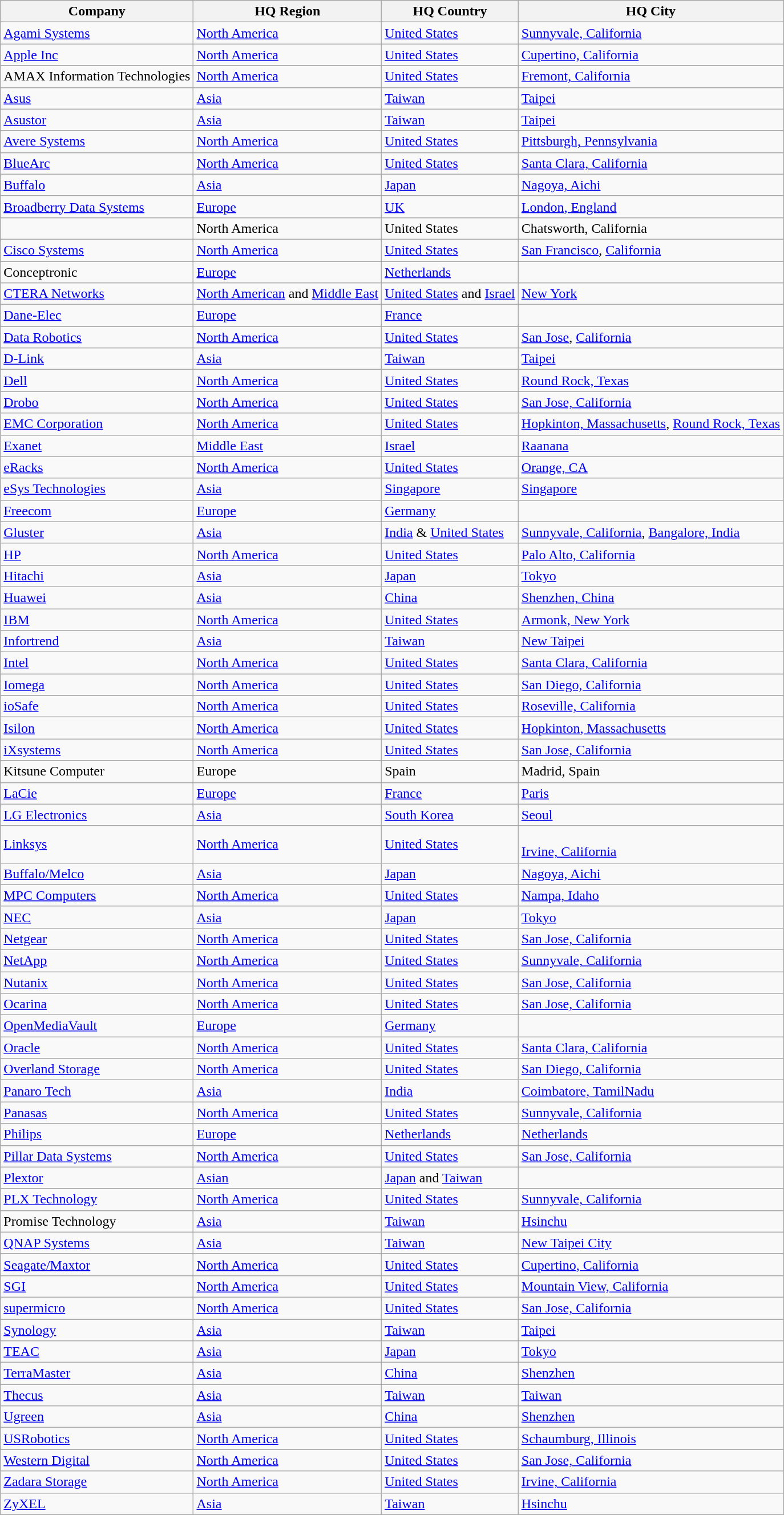<table class="wikitable sortable">
<tr>
<th>Company</th>
<th>HQ Region</th>
<th>HQ Country</th>
<th>HQ City</th>
</tr>
<tr>
<td><a href='#'>Agami Systems</a></td>
<td><a href='#'>North America</a></td>
<td><a href='#'>United States</a></td>
<td><a href='#'>Sunnyvale, California</a></td>
</tr>
<tr>
<td><a href='#'>Apple Inc</a></td>
<td><a href='#'>North America</a></td>
<td><a href='#'>United States</a></td>
<td><a href='#'>Cupertino, California</a></td>
</tr>
<tr>
<td>AMAX Information Technologies</td>
<td><a href='#'>North America</a></td>
<td><a href='#'>United States</a></td>
<td><a href='#'>Fremont, California</a></td>
</tr>
<tr>
<td><a href='#'>Asus</a></td>
<td><a href='#'>Asia</a></td>
<td><a href='#'>Taiwan</a></td>
<td><a href='#'>Taipei</a></td>
</tr>
<tr>
<td><a href='#'>Asustor</a></td>
<td><a href='#'>Asia</a></td>
<td><a href='#'>Taiwan</a></td>
<td><a href='#'>Taipei</a></td>
</tr>
<tr>
<td><a href='#'>Avere Systems</a></td>
<td><a href='#'>North America</a></td>
<td><a href='#'>United States</a></td>
<td><a href='#'>Pittsburgh, Pennsylvania</a></td>
</tr>
<tr>
<td><a href='#'>BlueArc</a></td>
<td><a href='#'>North America</a></td>
<td><a href='#'>United States</a></td>
<td><a href='#'>Santa Clara, California</a></td>
</tr>
<tr>
<td><a href='#'>Buffalo</a></td>
<td><a href='#'>Asia</a></td>
<td><a href='#'>Japan</a></td>
<td><a href='#'>Nagoya, Aichi</a></td>
</tr>
<tr>
<td><a href='#'>Broadberry Data Systems</a></td>
<td><a href='#'>Europe</a></td>
<td><a href='#'>UK</a></td>
<td><a href='#'>London, England</a></td>
</tr>
<tr>
<td></td>
<td>North America</td>
<td>United States</td>
<td>Chatsworth, California</td>
</tr>
<tr>
<td><a href='#'>Cisco Systems</a></td>
<td><a href='#'>North America</a></td>
<td><a href='#'>United States</a></td>
<td><a href='#'>San Francisco</a>, <a href='#'>California</a></td>
</tr>
<tr>
<td>Conceptronic</td>
<td><a href='#'>Europe</a></td>
<td><a href='#'>Netherlands</a></td>
<td></td>
</tr>
<tr>
<td><a href='#'>CTERA Networks</a></td>
<td><a href='#'>North American</a> and <a href='#'>Middle East</a></td>
<td><a href='#'>United States</a> and <a href='#'>Israel</a></td>
<td><a href='#'>New York</a></td>
</tr>
<tr>
<td><a href='#'>Dane-Elec</a></td>
<td><a href='#'>Europe</a></td>
<td><a href='#'>France</a></td>
<td></td>
</tr>
<tr>
<td><a href='#'>Data Robotics</a></td>
<td><a href='#'>North America</a></td>
<td><a href='#'>United States</a></td>
<td><a href='#'>San Jose</a>, <a href='#'>California</a></td>
</tr>
<tr>
<td><a href='#'>D-Link</a></td>
<td><a href='#'>Asia</a></td>
<td><a href='#'>Taiwan</a></td>
<td><a href='#'>Taipei</a></td>
</tr>
<tr>
<td><a href='#'>Dell</a></td>
<td><a href='#'>North America</a></td>
<td><a href='#'>United States</a></td>
<td><a href='#'>Round Rock, Texas</a></td>
</tr>
<tr>
<td><a href='#'>Drobo</a></td>
<td><a href='#'>North America</a></td>
<td><a href='#'>United States</a></td>
<td><a href='#'>San Jose, California</a></td>
</tr>
<tr>
<td><a href='#'>EMC Corporation</a></td>
<td><a href='#'>North America</a></td>
<td><a href='#'>United States</a></td>
<td><a href='#'>Hopkinton, Massachusetts</a>, <a href='#'>Round Rock, Texas</a></td>
</tr>
<tr>
<td><a href='#'>Exanet</a></td>
<td><a href='#'>Middle East</a></td>
<td><a href='#'>Israel</a></td>
<td><a href='#'>Raanana</a></td>
</tr>
<tr>
<td><a href='#'>eRacks</a></td>
<td><a href='#'>North America</a></td>
<td><a href='#'>United States</a></td>
<td><a href='#'>Orange, CA</a></td>
</tr>
<tr>
<td><a href='#'>eSys Technologies</a></td>
<td><a href='#'>Asia</a></td>
<td><a href='#'>Singapore</a></td>
<td><a href='#'>Singapore</a></td>
</tr>
<tr>
<td><a href='#'>Freecom</a></td>
<td><a href='#'>Europe</a></td>
<td><a href='#'>Germany</a></td>
<td></td>
</tr>
<tr>
<td><a href='#'>Gluster</a></td>
<td><a href='#'>Asia</a></td>
<td><a href='#'>India</a> & <a href='#'>United States</a></td>
<td><a href='#'>Sunnyvale, California</a>, <a href='#'>Bangalore, India</a></td>
</tr>
<tr>
<td><a href='#'>HP</a></td>
<td><a href='#'>North America</a></td>
<td><a href='#'>United States</a></td>
<td><a href='#'>Palo Alto, California</a></td>
</tr>
<tr>
<td><a href='#'>Hitachi</a></td>
<td><a href='#'>Asia</a></td>
<td><a href='#'>Japan</a></td>
<td><a href='#'>Tokyo</a></td>
</tr>
<tr>
<td><a href='#'>Huawei</a></td>
<td><a href='#'>Asia</a></td>
<td><a href='#'>China</a></td>
<td><a href='#'>Shenzhen, China</a></td>
</tr>
<tr>
<td><a href='#'>IBM</a></td>
<td><a href='#'>North America</a></td>
<td><a href='#'>United States</a></td>
<td><a href='#'>Armonk, New York</a></td>
</tr>
<tr>
<td><a href='#'>Infortrend</a></td>
<td><a href='#'>Asia</a></td>
<td><a href='#'>Taiwan</a></td>
<td><a href='#'>New Taipei</a></td>
</tr>
<tr>
<td><a href='#'>Intel</a></td>
<td><a href='#'>North America</a></td>
<td><a href='#'>United States</a></td>
<td><a href='#'>Santa Clara, California</a></td>
</tr>
<tr>
<td><a href='#'>Iomega</a></td>
<td><a href='#'>North America</a></td>
<td><a href='#'>United States</a></td>
<td><a href='#'>San Diego, California</a></td>
</tr>
<tr>
<td><a href='#'>ioSafe</a></td>
<td><a href='#'>North America</a></td>
<td><a href='#'>United States</a></td>
<td><a href='#'>Roseville, California</a></td>
</tr>
<tr>
<td><a href='#'>Isilon</a></td>
<td><a href='#'>North America</a></td>
<td><a href='#'>United States</a></td>
<td><a href='#'>Hopkinton, Massachusetts</a></td>
</tr>
<tr>
<td><a href='#'>iXsystems</a></td>
<td><a href='#'>North America</a></td>
<td><a href='#'>United States</a></td>
<td><a href='#'>San Jose, California</a></td>
</tr>
<tr>
<td>Kitsune Computer</td>
<td>Europe</td>
<td>Spain</td>
<td>Madrid, Spain</td>
</tr>
<tr>
<td><a href='#'>LaCie</a></td>
<td><a href='#'>Europe</a></td>
<td><a href='#'>France</a></td>
<td><a href='#'>Paris</a></td>
</tr>
<tr>
<td><a href='#'>LG Electronics</a></td>
<td><a href='#'>Asia</a></td>
<td><a href='#'>South Korea</a></td>
<td><a href='#'>Seoul</a></td>
</tr>
<tr>
<td><a href='#'>Linksys</a></td>
<td><a href='#'>North America</a></td>
<td><a href='#'>United States</a></td>
<td><br><a href='#'>Irvine, California</a></td>
</tr>
<tr>
<td><a href='#'>Buffalo/Melco</a></td>
<td><a href='#'>Asia</a></td>
<td><a href='#'>Japan</a></td>
<td><a href='#'>Nagoya, Aichi</a></td>
</tr>
<tr>
<td><a href='#'>MPC Computers</a></td>
<td><a href='#'>North America</a></td>
<td><a href='#'>United States</a></td>
<td><a href='#'>Nampa, Idaho</a></td>
</tr>
<tr>
<td><a href='#'>NEC</a></td>
<td><a href='#'>Asia</a></td>
<td><a href='#'>Japan</a></td>
<td><a href='#'>Tokyo</a></td>
</tr>
<tr>
<td><a href='#'>Netgear</a></td>
<td><a href='#'>North America</a></td>
<td><a href='#'>United States</a></td>
<td><a href='#'>San Jose, California</a></td>
</tr>
<tr>
<td><a href='#'>NetApp</a></td>
<td><a href='#'>North America</a></td>
<td><a href='#'>United States</a></td>
<td><a href='#'>Sunnyvale, California</a></td>
</tr>
<tr>
<td><a href='#'>Nutanix</a></td>
<td><a href='#'>North America</a></td>
<td><a href='#'>United States</a></td>
<td><a href='#'>San Jose, California</a></td>
</tr>
<tr>
<td><a href='#'>Ocarina</a></td>
<td><a href='#'>North America</a></td>
<td><a href='#'>United States</a></td>
<td><a href='#'>San Jose, California</a></td>
</tr>
<tr>
<td><a href='#'>OpenMediaVault</a></td>
<td><a href='#'>Europe</a></td>
<td><a href='#'>Germany</a></td>
<td></td>
</tr>
<tr>
<td><a href='#'>Oracle</a></td>
<td><a href='#'>North America</a></td>
<td><a href='#'>United States</a></td>
<td><a href='#'>Santa Clara, California</a></td>
</tr>
<tr>
<td><a href='#'>Overland Storage</a></td>
<td><a href='#'>North America</a></td>
<td><a href='#'>United States</a></td>
<td><a href='#'>San Diego, California</a></td>
</tr>
<tr>
<td><a href='#'>Panaro Tech</a></td>
<td><a href='#'>Asia</a></td>
<td><a href='#'>India</a></td>
<td><a href='#'>Coimbatore, TamilNadu</a></td>
</tr>
<tr>
<td><a href='#'>Panasas</a></td>
<td><a href='#'>North America</a></td>
<td><a href='#'>United States</a></td>
<td><a href='#'>Sunnyvale, California</a></td>
</tr>
<tr>
<td><a href='#'>Philips</a></td>
<td><a href='#'>Europe</a></td>
<td><a href='#'>Netherlands</a></td>
<td><a href='#'>Netherlands</a></td>
</tr>
<tr>
<td><a href='#'>Pillar Data Systems</a></td>
<td><a href='#'>North America</a></td>
<td><a href='#'>United States</a></td>
<td><a href='#'>San Jose, California</a></td>
</tr>
<tr>
<td><a href='#'>Plextor</a></td>
<td><a href='#'>Asian</a></td>
<td><a href='#'>Japan</a> and <a href='#'>Taiwan</a></td>
<td></td>
</tr>
<tr>
<td><a href='#'>PLX Technology</a></td>
<td><a href='#'>North America</a></td>
<td><a href='#'>United States</a></td>
<td><a href='#'>Sunnyvale, California</a></td>
</tr>
<tr>
<td>Promise Technology</td>
<td><a href='#'>Asia</a></td>
<td><a href='#'>Taiwan</a></td>
<td><a href='#'>Hsinchu</a></td>
</tr>
<tr>
<td><a href='#'>QNAP Systems</a></td>
<td><a href='#'>Asia</a></td>
<td><a href='#'>Taiwan</a></td>
<td><a href='#'>New Taipei City</a></td>
</tr>
<tr>
<td><a href='#'>Seagate/Maxtor</a></td>
<td><a href='#'>North America</a></td>
<td><a href='#'>United States</a></td>
<td><a href='#'>Cupertino, California</a></td>
</tr>
<tr>
<td><a href='#'>SGI</a></td>
<td><a href='#'>North America</a></td>
<td><a href='#'>United States</a></td>
<td><a href='#'>Mountain View, California</a></td>
</tr>
<tr>
<td><a href='#'>supermicro</a></td>
<td><a href='#'>North America</a></td>
<td><a href='#'>United States</a></td>
<td><a href='#'>San Jose, California</a></td>
</tr>
<tr>
<td><a href='#'>Synology</a></td>
<td><a href='#'>Asia</a></td>
<td><a href='#'>Taiwan</a></td>
<td><a href='#'>Taipei</a></td>
</tr>
<tr>
<td><a href='#'>TEAC</a></td>
<td><a href='#'>Asia</a></td>
<td><a href='#'>Japan</a></td>
<td><a href='#'>Tokyo</a></td>
</tr>
<tr>
<td><a href='#'>TerraMaster</a></td>
<td><a href='#'>Asia</a></td>
<td><a href='#'>China</a></td>
<td><a href='#'>Shenzhen</a></td>
</tr>
<tr>
<td><a href='#'>Thecus</a></td>
<td><a href='#'>Asia</a></td>
<td><a href='#'>Taiwan</a></td>
<td><a href='#'>Taiwan</a></td>
</tr>
<tr>
<td><a href='#'>Ugreen</a></td>
<td><a href='#'>Asia</a></td>
<td><a href='#'>China</a></td>
<td><a href='#'>Shenzhen</a></td>
</tr>
<tr>
<td><a href='#'>USRobotics</a></td>
<td><a href='#'>North America</a></td>
<td><a href='#'>United States</a></td>
<td><a href='#'>Schaumburg, Illinois</a></td>
</tr>
<tr>
<td><a href='#'>Western Digital</a></td>
<td><a href='#'>North America</a></td>
<td><a href='#'>United States</a></td>
<td><a href='#'>San Jose, California</a></td>
</tr>
<tr>
<td><a href='#'>Zadara Storage</a></td>
<td><a href='#'>North America</a></td>
<td><a href='#'>United States</a></td>
<td><a href='#'>Irvine, California</a></td>
</tr>
<tr>
<td><a href='#'>ZyXEL</a></td>
<td><a href='#'>Asia</a></td>
<td><a href='#'>Taiwan</a></td>
<td><a href='#'>Hsinchu</a></td>
</tr>
</table>
